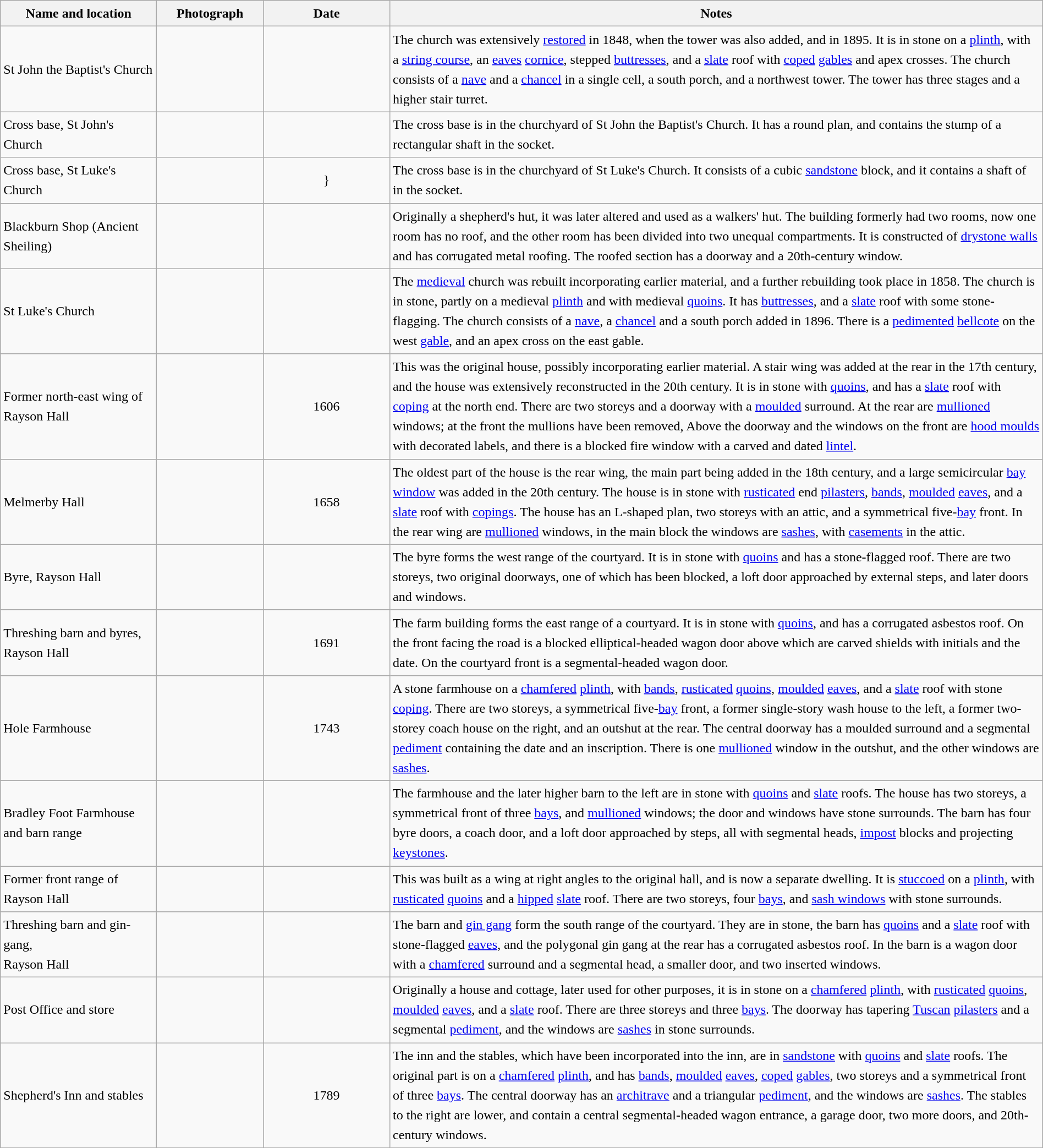<table class="wikitable sortable plainrowheaders" style="width:100%;border:0px;text-align:left;line-height:150%;">
<tr>
<th scope="col"  style="width:150px">Name and location</th>
<th scope="col"  style="width:100px" class="unsortable">Photograph</th>
<th scope="col"  style="width:120px">Date</th>
<th scope="col"  style="width:650px" class="unsortable">Notes</th>
</tr>
<tr>
<td>St John the Baptist's Church<br><small></small></td>
<td></td>
<td align="center"></td>
<td>The church was extensively <a href='#'>restored</a> in 1848, when the tower was also added, and in 1895.  It is in stone on a <a href='#'>plinth</a>, with a <a href='#'>string course</a>, an <a href='#'>eaves</a> <a href='#'>cornice</a>, stepped <a href='#'>buttresses</a>, and a <a href='#'>slate</a> roof with <a href='#'>coped</a> <a href='#'>gables</a> and apex crosses.  The church consists of a <a href='#'>nave</a> and a <a href='#'>chancel</a> in a single cell, a south porch, and a northwest tower.  The tower has three stages and a higher stair turret.</td>
</tr>
<tr>
<td>Cross base, St John's Church<br><small></small></td>
<td></td>
<td align="center"></td>
<td>The cross base is in the churchyard of St John the Baptist's Church.  It has a round plan, and contains the stump of a rectangular shaft in the socket.</td>
</tr>
<tr>
<td>Cross base, St Luke's Church<br><small></small></td>
<td></td>
<td align="center">}</td>
<td>The cross base is in the churchyard of St Luke's Church.  It consists of a cubic <a href='#'>sandstone</a> block, and it contains a shaft of  in the socket.</td>
</tr>
<tr>
<td>Blackburn Shop (Ancient Sheiling)<br><small></small></td>
<td></td>
<td align="center"></td>
<td>Originally a shepherd's hut, it was later altered and used as a walkers' hut.  The building formerly had two rooms, now one room has no roof, and the other room has been divided into two unequal compartments.  It is constructed of <a href='#'>drystone walls</a> and has corrugated metal roofing.  The roofed section has a doorway and a 20th-century window.</td>
</tr>
<tr>
<td>St Luke's Church<br><small></small></td>
<td></td>
<td align="center"></td>
<td>The <a href='#'>medieval</a> church was rebuilt incorporating earlier material, and a further rebuilding took place in 1858.  The church is in stone, partly on a medieval <a href='#'>plinth</a> and with medieval <a href='#'>quoins</a>.  It has <a href='#'>buttresses</a>, and a <a href='#'>slate</a> roof with some stone-flagging.  The church consists of a <a href='#'>nave</a>, a <a href='#'>chancel</a> and a south porch added in 1896.  There is a <a href='#'>pedimented</a> <a href='#'>bellcote</a> on the west <a href='#'>gable</a>, and an apex cross on the east gable.</td>
</tr>
<tr>
<td>Former north-east wing of Rayson Hall<br><small></small></td>
<td></td>
<td align="center">1606</td>
<td>This was the original house, possibly incorporating earlier material.  A stair wing was added at the rear in the 17th century, and the house was extensively reconstructed in the 20th century.  It is in stone with <a href='#'>quoins</a>, and has a <a href='#'>slate</a> roof with <a href='#'>coping</a> at the north end.  There are two storeys and a doorway with a <a href='#'>moulded</a> surround.  At the rear are <a href='#'>mullioned</a> windows; at the front the mullions have been removed,  Above the doorway and the windows on the front are <a href='#'>hood moulds</a> with decorated labels, and there is a blocked fire window with a carved and dated <a href='#'>lintel</a>.</td>
</tr>
<tr>
<td>Melmerby Hall<br><small></small></td>
<td></td>
<td align="center">1658</td>
<td>The oldest part of the house is the rear wing, the main part being added in the 18th century, and a large semicircular <a href='#'>bay window</a> was added in the 20th century.  The house is in stone with <a href='#'>rusticated</a> end <a href='#'>pilasters</a>, <a href='#'>bands</a>, <a href='#'>moulded</a> <a href='#'>eaves</a>, and a <a href='#'>slate</a> roof with <a href='#'>copings</a>.  The house has an L-shaped plan, two storeys with an attic, and a symmetrical five-<a href='#'>bay</a> front.  In the rear wing are <a href='#'>mullioned</a> windows, in the main block the windows are <a href='#'>sashes</a>, with <a href='#'>casements</a> in the attic.</td>
</tr>
<tr>
<td>Byre, Rayson Hall<br><small></small></td>
<td></td>
<td align="center"></td>
<td>The byre forms the west range of the courtyard.  It is in stone with <a href='#'>quoins</a> and has a stone-flagged roof.  There are two storeys, two original doorways, one of which has been blocked, a loft door approached by external steps, and later doors and windows.</td>
</tr>
<tr>
<td>Threshing barn and byres,<br>Rayson Hall<br><small></small></td>
<td></td>
<td align="center">1691</td>
<td>The farm building forms the east range of a courtyard. It is in stone with <a href='#'>quoins</a>, and has a corrugated asbestos roof.  On the front facing the road is a blocked elliptical-headed wagon door above which are carved shields with initials and the date.  On the courtyard front is a segmental-headed wagon door.</td>
</tr>
<tr>
<td>Hole Farmhouse<br><small></small></td>
<td></td>
<td align="center">1743</td>
<td>A stone farmhouse on a <a href='#'>chamfered</a> <a href='#'>plinth</a>, with <a href='#'>bands</a>, <a href='#'>rusticated</a> <a href='#'>quoins</a>, <a href='#'>moulded</a> <a href='#'>eaves</a>, and a <a href='#'>slate</a> roof with stone <a href='#'>coping</a>.  There are two storeys, a symmetrical five-<a href='#'>bay</a> front, a former single-story wash house to the left, a former two-storey coach house on the right, and an outshut at the rear.  The central doorway has a moulded surround and a segmental <a href='#'>pediment</a> containing the date and an inscription.  There is one <a href='#'>mullioned</a> window in the outshut, and the other windows are <a href='#'>sashes</a>.</td>
</tr>
<tr>
<td>Bradley Foot Farmhouse and barn range<br><small></small></td>
<td></td>
<td align="center"></td>
<td>The farmhouse and the later higher barn to the left are in stone with <a href='#'>quoins</a> and <a href='#'>slate</a> roofs.  The house has two storeys, a symmetrical front of three <a href='#'>bays</a>, and <a href='#'>mullioned</a> windows; the door and windows have stone surrounds.  The barn has four byre doors, a coach door, and a loft door approached by steps, all with segmental heads, <a href='#'>impost</a> blocks and projecting <a href='#'>keystones</a>.</td>
</tr>
<tr>
<td>Former front range of Rayson Hall<br><small></small></td>
<td></td>
<td align="center"></td>
<td>This was built as a wing at right angles to the original hall, and is now a separate dwelling.  It is <a href='#'>stuccoed</a> on a <a href='#'>plinth</a>, with <a href='#'>rusticated</a> <a href='#'>quoins</a> and a <a href='#'>hipped</a> <a href='#'>slate</a> roof.  There are two storeys, four <a href='#'>bays</a>, and <a href='#'>sash windows</a> with stone surrounds.</td>
</tr>
<tr>
<td>Threshing barn and gin-gang,<br>Rayson Hall<br><small></small></td>
<td></td>
<td align="center"></td>
<td>The barn and <a href='#'>gin gang</a> form the south range of the courtyard.  They are in stone, the barn has <a href='#'>quoins</a> and a <a href='#'>slate</a> roof with stone-flagged <a href='#'>eaves</a>, and the polygonal gin gang at the rear has a corrugated asbestos roof.  In the barn is a wagon door with a <a href='#'>chamfered</a> surround and a segmental head, a smaller door, and two inserted windows.</td>
</tr>
<tr>
<td>Post Office and store<br><small></small></td>
<td></td>
<td align="center"></td>
<td>Originally a house and cottage, later used for other purposes, it is in stone on a <a href='#'>chamfered</a> <a href='#'>plinth</a>, with <a href='#'>rusticated</a> <a href='#'>quoins</a>, <a href='#'>moulded</a> <a href='#'>eaves</a>, and a <a href='#'>slate</a> roof.  There are three storeys and three <a href='#'>bays</a>.  The doorway has tapering <a href='#'>Tuscan</a> <a href='#'>pilasters</a> and a segmental <a href='#'>pediment</a>, and the windows are <a href='#'>sashes</a> in stone surrounds.</td>
</tr>
<tr>
<td>Shepherd's Inn and stables<br><small></small></td>
<td></td>
<td align="center">1789</td>
<td>The inn and the stables, which have been incorporated into the inn, are in <a href='#'>sandstone</a> with <a href='#'>quoins</a> and <a href='#'>slate</a> roofs.  The original part is on a <a href='#'>chamfered</a> <a href='#'>plinth</a>, and has <a href='#'>bands</a>, <a href='#'>moulded</a> <a href='#'>eaves</a>, <a href='#'>coped</a> <a href='#'>gables</a>, two storeys and a symmetrical front of three <a href='#'>bays</a>.  The central doorway has an <a href='#'>architrave</a> and a triangular <a href='#'>pediment</a>, and the windows are <a href='#'>sashes</a>.  The stables to the right are lower, and contain a central segmental-headed wagon entrance, a garage door, two more doors, and 20th-century windows.</td>
</tr>
<tr>
</tr>
</table>
